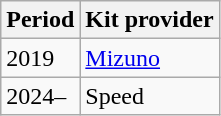<table class="wikitable" style="text-align: left">
<tr>
<th>Period</th>
<th>Kit provider</th>
</tr>
<tr>
<td>2019</td>
<td><a href='#'>Mizuno</a></td>
</tr>
<tr>
<td>2024–</td>
<td>Speed</td>
</tr>
</table>
